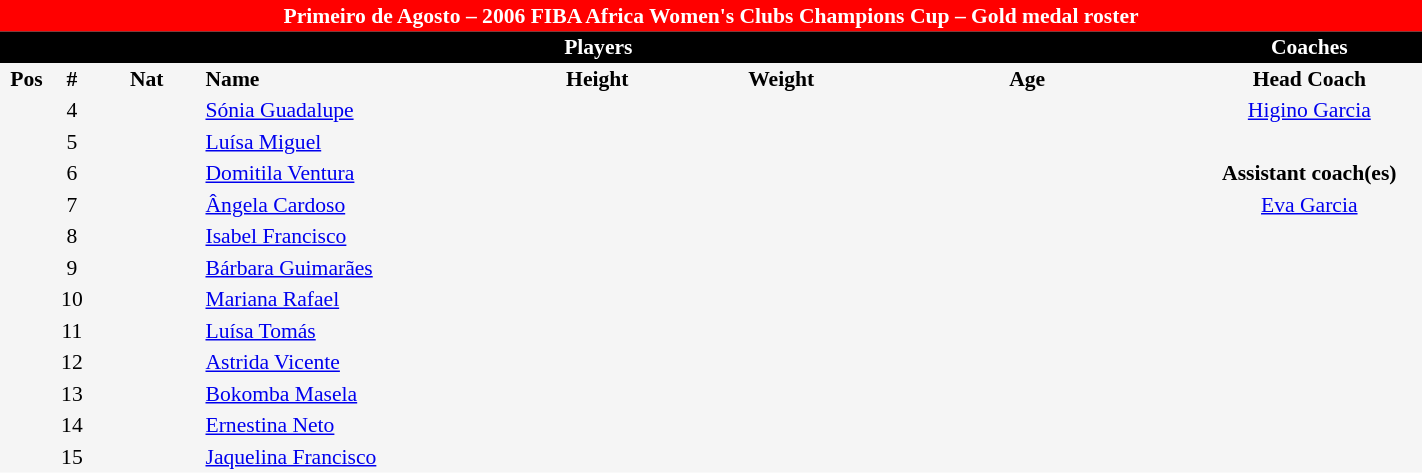<table border=0 cellpadding=2 cellspacing=0  |- bgcolor=#f5f5f5 style="text-align:center; font-size:90%;" width=75%>
<tr>
<td colspan="8" style="background: red; color: white"><strong>Primeiro de Agosto – 2006 FIBA Africa Women's Clubs Champions Cup – Gold medal roster</strong></td>
</tr>
<tr>
<td colspan="7" style="background: black; color: white"><strong>Players</strong></td>
<td style="background: black; color: white"><strong>Coaches</strong></td>
</tr>
<tr style="background=#f5f5f5; color: black">
<th width=5px>Pos</th>
<th width=5px>#</th>
<th width=50px>Nat</th>
<th width=135px align=left>Name</th>
<th width=100px>Height</th>
<th width=70px>Weight</th>
<th width=160px>Age</th>
<th width=105px>Head Coach</th>
</tr>
<tr>
<td></td>
<td>4</td>
<td></td>
<td align=left><a href='#'>Sónia Guadalupe</a></td>
<td></td>
<td></td>
<td><span></span></td>
<td> <a href='#'>Higino Garcia</a></td>
</tr>
<tr>
<td></td>
<td>5</td>
<td></td>
<td align=left><a href='#'>Luísa Miguel</a></td>
<td><span></span></td>
<td></td>
<td><span></span></td>
</tr>
<tr>
<td></td>
<td>6</td>
<td></td>
<td align=left><a href='#'>Domitila Ventura</a></td>
<td></td>
<td></td>
<td><span></span></td>
<td><strong>Assistant coach(es)</strong></td>
</tr>
<tr>
<td></td>
<td>7</td>
<td></td>
<td align=left><a href='#'>Ângela Cardoso</a></td>
<td></td>
<td></td>
<td><span></span></td>
<td> <a href='#'>Eva Garcia</a></td>
</tr>
<tr>
<td></td>
<td>8</td>
<td></td>
<td align=left><a href='#'>Isabel Francisco</a></td>
<td></td>
<td></td>
<td><span></span></td>
<td></td>
</tr>
<tr>
<td></td>
<td>9</td>
<td></td>
<td align=left><a href='#'>Bárbara Guimarães</a></td>
<td></td>
<td></td>
<td><span></span></td>
</tr>
<tr>
<td></td>
<td>10</td>
<td></td>
<td align=left><a href='#'>Mariana Rafael</a></td>
<td></td>
<td></td>
<td><span></span></td>
</tr>
<tr>
<td></td>
<td>11</td>
<td></td>
<td align=left><a href='#'>Luísa Tomás</a></td>
<td></td>
<td></td>
<td><span></span></td>
</tr>
<tr>
<td></td>
<td>12</td>
<td></td>
<td align=left><a href='#'>Astrida Vicente</a></td>
<td></td>
<td></td>
<td><span></span></td>
</tr>
<tr>
<td></td>
<td>13</td>
<td></td>
<td align=left><a href='#'>Bokomba Masela</a></td>
<td></td>
<td></td>
<td><span></span></td>
</tr>
<tr>
<td></td>
<td>14</td>
<td></td>
<td align=left><a href='#'>Ernestina Neto</a></td>
<td></td>
<td></td>
<td><span></span></td>
</tr>
<tr>
<td></td>
<td>15</td>
<td></td>
<td align=left><a href='#'>Jaquelina Francisco</a></td>
<td></td>
<td></td>
<td><span></span></td>
</tr>
</table>
